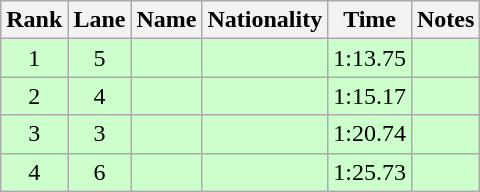<table class="wikitable sortable" style="text-align:center">
<tr>
<th>Rank</th>
<th>Lane</th>
<th>Name</th>
<th>Nationality</th>
<th>Time</th>
<th>Notes</th>
</tr>
<tr bgcolor=ccffcc>
<td>1</td>
<td>5</td>
<td align=left></td>
<td align=left></td>
<td>1:13.75</td>
<td><strong></strong></td>
</tr>
<tr bgcolor=ccffcc>
<td>2</td>
<td>4</td>
<td align=left></td>
<td align=left></td>
<td>1:15.17</td>
<td><strong></strong></td>
</tr>
<tr bgcolor=ccffcc>
<td>3</td>
<td>3</td>
<td align=left></td>
<td align=left></td>
<td>1:20.74</td>
<td><strong></strong></td>
</tr>
<tr bgcolor=ccffcc>
<td>4</td>
<td>6</td>
<td align=left></td>
<td align=left></td>
<td>1:25.73</td>
<td><strong></strong></td>
</tr>
</table>
